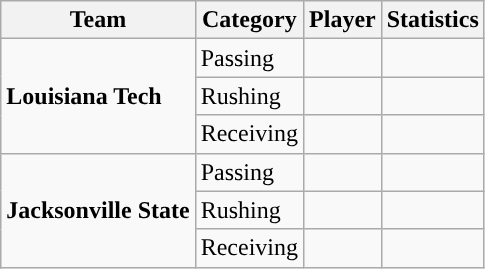<table class="wikitable" style="float: left;">
<tr>
<th>Team</th>
<th>Category</th>
<th>Player</th>
<th>Statistics</th>
</tr>
<tr>
<td rowspan=3><strong>Louisiana Tech</strong></td>
<td>Passing</td>
<td></td>
<td></td>
</tr>
<tr>
<td>Rushing</td>
<td></td>
<td></td>
</tr>
<tr>
<td>Receiving</td>
<td></td>
<td></td>
</tr>
<tr>
<td rowspan=3><strong>Jacksonville State</strong></td>
<td>Passing</td>
<td></td>
<td></td>
</tr>
<tr>
<td>Rushing</td>
<td></td>
<td></td>
</tr>
<tr>
<td>Receiving</td>
<td></td>
<td></td>
</tr>
</table>
